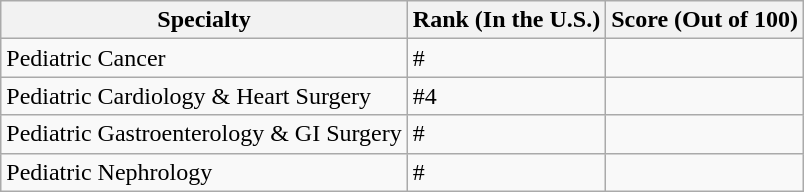<table class="wikitable">
<tr>
<th>Specialty</th>
<th>Rank (In the U.S.)</th>
<th>Score (Out of 100)</th>
</tr>
<tr>
<td>Pediatric Cancer</td>
<td>#</td>
<td></td>
</tr>
<tr>
<td>Pediatric Cardiology & Heart Surgery</td>
<td>#4</td>
<td></td>
</tr>
<tr>
<td>Pediatric Gastroenterology & GI Surgery</td>
<td>#</td>
<td></td>
</tr>
<tr>
<td>Pediatric Nephrology</td>
<td>#</td>
<td></td>
</tr>
</table>
